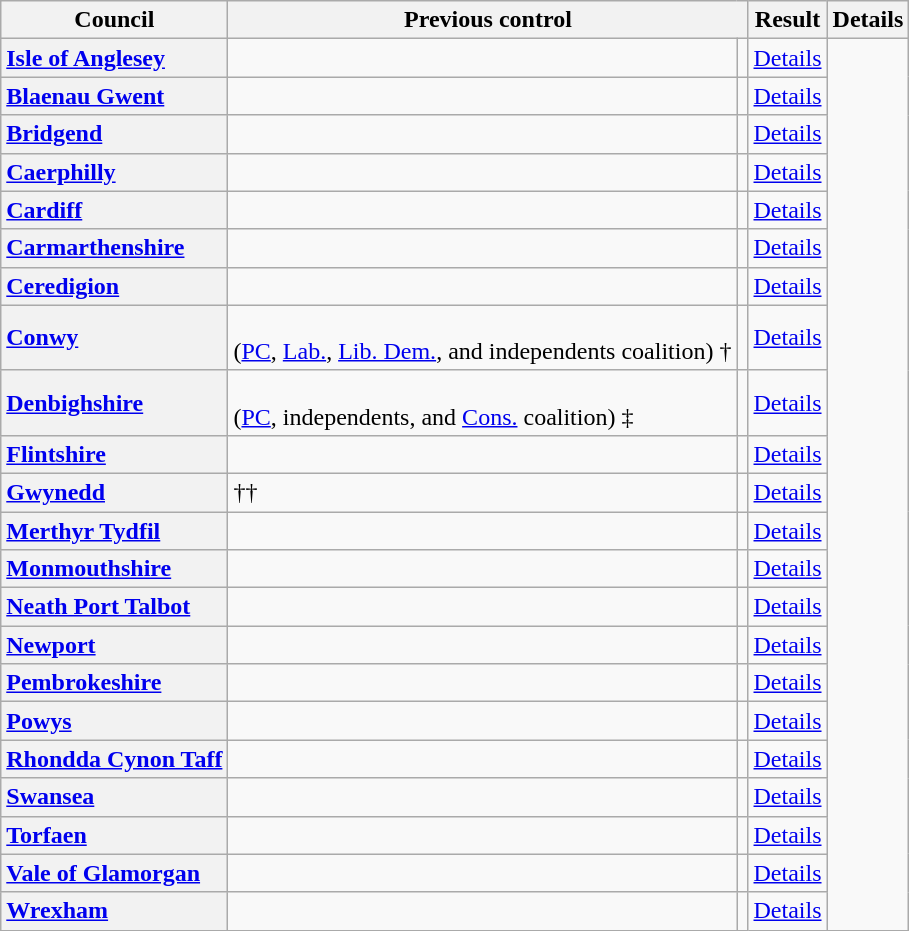<table class="wikitable sortable">
<tr>
<th scope="col">Council</th>
<th scope="col" colspan=2>Previous control</th>
<th scope="col" colspan=2>Result</th>
<th scope="col" class="unsortable">Details</th>
</tr>
<tr>
<th scope="row" style="text-align: left;"><a href='#'>Isle of Anglesey</a></th>
<td></td>
<td></td>
<td><a href='#'>Details</a></td>
</tr>
<tr>
<th scope="row" style="text-align: left;"><a href='#'>Blaenau Gwent</a></th>
<td></td>
<td></td>
<td><a href='#'>Details</a></td>
</tr>
<tr>
<th scope="row" style="text-align: left;"><a href='#'>Bridgend</a></th>
<td></td>
<td></td>
<td><a href='#'>Details</a></td>
</tr>
<tr>
<th scope="row" style="text-align: left;"><a href='#'>Caerphilly</a></th>
<td></td>
<td></td>
<td><a href='#'>Details</a></td>
</tr>
<tr>
<th scope="row" style="text-align: left;"><a href='#'>Cardiff</a></th>
<td></td>
<td></td>
<td><a href='#'>Details</a></td>
</tr>
<tr>
<th scope="row" style="text-align: left;"><a href='#'>Carmarthenshire</a></th>
<td></td>
<td></td>
<td><a href='#'>Details</a></td>
</tr>
<tr>
<th scope="row" style="text-align: left;"><a href='#'>Ceredigion</a></th>
<td></td>
<td></td>
<td><a href='#'>Details</a></td>
</tr>
<tr>
<th scope="row" style="text-align: left;"><a href='#'>Conwy</a></th>
<td> <br>(<a href='#'>PC</a>, <a href='#'>Lab.</a>, <a href='#'>Lib. Dem.</a>, and independents coalition) †</td>
<td></td>
<td><a href='#'>Details</a></td>
</tr>
<tr>
<th scope="row" style="text-align: left;"><a href='#'>Denbighshire</a></th>
<td> <br>(<a href='#'>PC</a>, independents, and <a href='#'>Cons.</a> coalition) ‡</td>
<td></td>
<td><a href='#'>Details</a></td>
</tr>
<tr>
<th scope="row" style="text-align: left;"><a href='#'>Flintshire</a></th>
<td></td>
<td></td>
<td><a href='#'>Details</a></td>
</tr>
<tr>
<th scope="row" style="text-align: left;"><a href='#'>Gwynedd</a></th>
<td>††</td>
<td></td>
<td><a href='#'>Details</a></td>
</tr>
<tr>
<th scope="row" style="text-align: left;"><a href='#'>Merthyr Tydfil</a></th>
<td></td>
<td></td>
<td><a href='#'>Details</a></td>
</tr>
<tr>
<th scope="row" style="text-align: left;"><a href='#'>Monmouthshire</a></th>
<td></td>
<td></td>
<td><a href='#'>Details</a></td>
</tr>
<tr>
<th scope="row" style="text-align: left;"><a href='#'>Neath Port Talbot</a></th>
<td></td>
<td></td>
<td><a href='#'>Details</a></td>
</tr>
<tr>
<th scope="row" style="text-align: left;"><a href='#'>Newport</a></th>
<td></td>
<td></td>
<td><a href='#'>Details</a></td>
</tr>
<tr>
<th scope="row" style="text-align: left;"><a href='#'>Pembrokeshire</a></th>
<td></td>
<td></td>
<td><a href='#'>Details</a></td>
</tr>
<tr>
<th scope="row" style="text-align: left;"><a href='#'>Powys</a></th>
<td></td>
<td></td>
<td><a href='#'>Details</a></td>
</tr>
<tr>
<th scope="row" style="text-align: left;"><a href='#'>Rhondda Cynon Taff</a></th>
<td></td>
<td></td>
<td><a href='#'>Details</a></td>
</tr>
<tr>
<th scope="row" style="text-align: left;"><a href='#'>Swansea</a></th>
<td></td>
<td></td>
<td><a href='#'>Details</a></td>
</tr>
<tr>
<th scope="row" style="text-align: left;"><a href='#'>Torfaen</a></th>
<td></td>
<td></td>
<td><a href='#'>Details</a></td>
</tr>
<tr>
<th scope="row" style="text-align: left;"><a href='#'>Vale of Glamorgan</a></th>
<td></td>
<td></td>
<td><a href='#'>Details</a></td>
</tr>
<tr>
<th scope="row" style="text-align: left;"><a href='#'>Wrexham</a></th>
<td></td>
<td></td>
<td><a href='#'>Details</a></td>
</tr>
</table>
